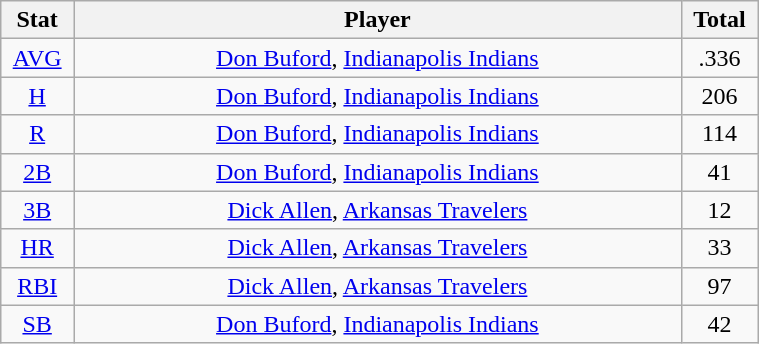<table class="wikitable" width="40%" style="text-align:center;">
<tr>
<th width="5%">Stat</th>
<th width="60%">Player</th>
<th width="5%">Total</th>
</tr>
<tr>
<td><a href='#'>AVG</a></td>
<td><a href='#'>Don Buford</a>, <a href='#'>Indianapolis Indians</a></td>
<td>.336</td>
</tr>
<tr>
<td><a href='#'>H</a></td>
<td><a href='#'>Don Buford</a>, <a href='#'>Indianapolis Indians</a></td>
<td>206</td>
</tr>
<tr>
<td><a href='#'>R</a></td>
<td><a href='#'>Don Buford</a>, <a href='#'>Indianapolis Indians</a></td>
<td>114</td>
</tr>
<tr>
<td><a href='#'>2B</a></td>
<td><a href='#'>Don Buford</a>, <a href='#'>Indianapolis Indians</a></td>
<td>41</td>
</tr>
<tr>
<td><a href='#'>3B</a></td>
<td><a href='#'>Dick Allen</a>, <a href='#'>Arkansas Travelers</a></td>
<td>12</td>
</tr>
<tr>
<td><a href='#'>HR</a></td>
<td><a href='#'>Dick Allen</a>, <a href='#'>Arkansas Travelers</a></td>
<td>33</td>
</tr>
<tr>
<td><a href='#'>RBI</a></td>
<td><a href='#'>Dick Allen</a>, <a href='#'>Arkansas Travelers</a></td>
<td>97</td>
</tr>
<tr>
<td><a href='#'>SB</a></td>
<td><a href='#'>Don Buford</a>, <a href='#'>Indianapolis Indians</a></td>
<td>42</td>
</tr>
</table>
